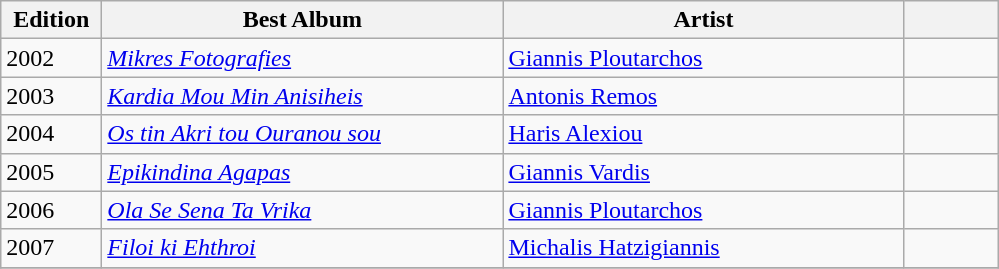<table class="wikitable" style="margin-right: 0;">
<tr text-align:center;">
<th style="width:60px;">Edition</th>
<th style="width:260px;">Best Album</th>
<th style="width:260px;">Artist</th>
<th style="width:55px;"></th>
</tr>
<tr>
<td>2002</td>
<td><em><a href='#'>Mikres Fotografies</a></em></td>
<td><a href='#'>Giannis Ploutarchos</a></td>
<td></td>
</tr>
<tr>
<td>2003</td>
<td><em><a href='#'>Kardia Mou Min Anisiheis</a></em></td>
<td><a href='#'>Antonis Remos</a></td>
<td></td>
</tr>
<tr>
<td>2004</td>
<td><em><a href='#'>Os tin Akri tou Ouranou sou</a></em></td>
<td><a href='#'>Haris Alexiou</a></td>
<td></td>
</tr>
<tr>
<td>2005</td>
<td><em><a href='#'>Epikindina Agapas</a></em></td>
<td><a href='#'>Giannis Vardis</a></td>
<td></td>
</tr>
<tr>
<td>2006</td>
<td><em><a href='#'>Ola Se Sena Ta Vrika</a></em></td>
<td><a href='#'>Giannis Ploutarchos</a></td>
<td></td>
</tr>
<tr>
<td>2007</td>
<td><em><a href='#'>Filoi ki Ehthroi</a></em></td>
<td><a href='#'>Michalis Hatzigiannis</a></td>
<td></td>
</tr>
<tr>
</tr>
</table>
